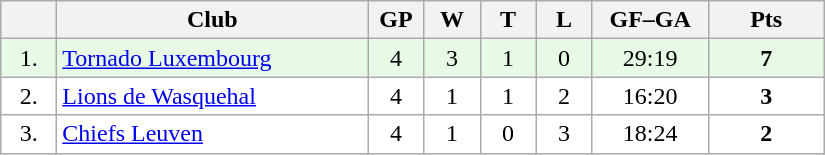<table class="wikitable">
<tr>
<th width="30"></th>
<th width="200">Club</th>
<th width="30">GP</th>
<th width="30">W</th>
<th width="30">T</th>
<th width="30">L</th>
<th width="70">GF–GA</th>
<th width="70">Pts</th>
</tr>
<tr bgcolor="#e6fae6" align="center">
<td>1.</td>
<td align="left"> <a href='#'>Tornado Luxembourg</a></td>
<td>4</td>
<td>3</td>
<td>1</td>
<td>0</td>
<td>29:19</td>
<td><strong>7</strong></td>
</tr>
<tr bgcolor="#FFFFFF" align="center">
<td>2.</td>
<td align="left"> <a href='#'>Lions de Wasquehal</a></td>
<td>4</td>
<td>1</td>
<td>1</td>
<td>2</td>
<td>16:20</td>
<td><strong>3</strong></td>
</tr>
<tr bgcolor="#FFFFFF" align="center">
<td>3.</td>
<td align="left"> <a href='#'>Chiefs Leuven</a></td>
<td>4</td>
<td>1</td>
<td>0</td>
<td>3</td>
<td>18:24</td>
<td><strong>2</strong></td>
</tr>
</table>
